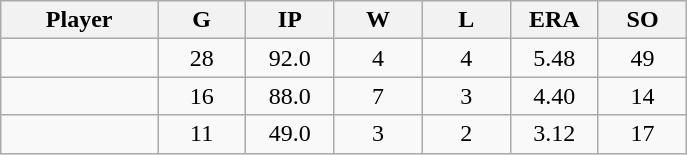<table class="wikitable sortable">
<tr>
<th bgcolor="#DDDDFF" width="16%">Player</th>
<th bgcolor="#DDDDFF" width="9%">G</th>
<th bgcolor="#DDDDFF" width="9%">IP</th>
<th bgcolor="#DDDDFF" width="9%">W</th>
<th bgcolor="#DDDDFF" width="9%">L</th>
<th bgcolor="#DDDDFF" width="9%">ERA</th>
<th bgcolor="#DDDDFF" width="9%">SO</th>
</tr>
<tr align="center">
<td></td>
<td>28</td>
<td>92.0</td>
<td>4</td>
<td>4</td>
<td>5.48</td>
<td>49</td>
</tr>
<tr align="center">
<td></td>
<td>16</td>
<td>88.0</td>
<td>7</td>
<td>3</td>
<td>4.40</td>
<td>14</td>
</tr>
<tr align="center">
<td></td>
<td>11</td>
<td>49.0</td>
<td>3</td>
<td>2</td>
<td>3.12</td>
<td>17</td>
</tr>
</table>
